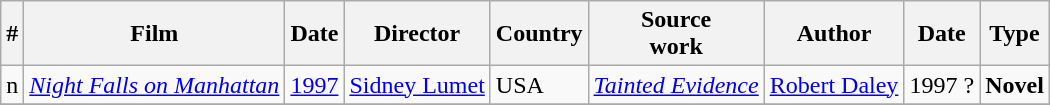<table class="wikitable">
<tr>
<th>#</th>
<th>Film</th>
<th>Date</th>
<th>Director</th>
<th>Country</th>
<th>Source<br>work</th>
<th>Author</th>
<th>Date</th>
<th>Type</th>
</tr>
<tr>
<td>n</td>
<td><em><a href='#'>Night Falls on Manhattan</a></em></td>
<td><a href='#'>1997</a></td>
<td><a href='#'>Sidney Lumet</a></td>
<td>USA</td>
<td><em><a href='#'>Tainted Evidence</a></em></td>
<td><a href='#'>Robert Daley</a></td>
<td>1997 ?</td>
<td><strong>Novel</strong></td>
</tr>
<tr>
</tr>
</table>
